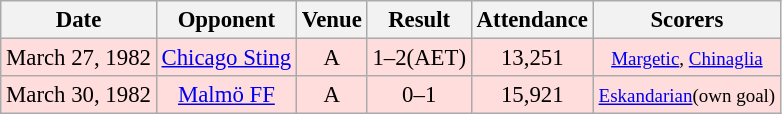<table class="wikitable" style="font-size:95%; text-align:center">
<tr>
<th>Date</th>
<th>Opponent</th>
<th>Venue</th>
<th>Result</th>
<th>Attendance</th>
<th>Scorers</th>
</tr>
<tr bgcolor="#fdd">
<td> March 27, 1982</td>
<td> <a href='#'>Chicago Sting</a></td>
<td>A</td>
<td>1–2(AET)</td>
<td>13,251</td>
<td><small><a href='#'>Margetic</a>, <a href='#'>Chinaglia</a></small></td>
</tr>
<tr bgcolor="#fdd">
<td> March 30, 1982</td>
<td> <a href='#'>Malmö FF</a></td>
<td>A</td>
<td>0–1</td>
<td>15,921</td>
<td><small><a href='#'>Eskandarian</a>(own goal)</small></td>
</tr>
</table>
